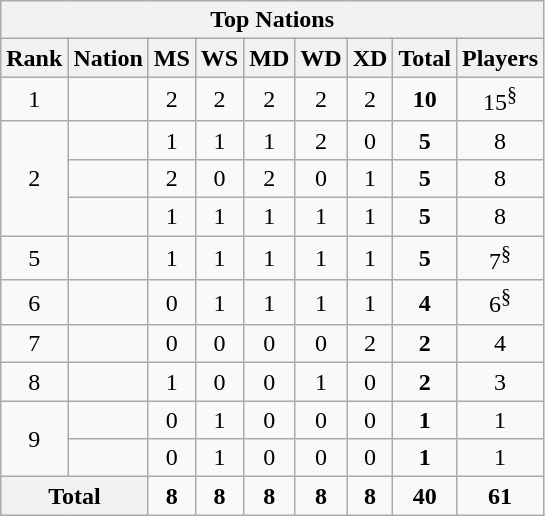<table class="wikitable" style="text-align:center">
<tr>
<th colspan=10>Top Nations</th>
</tr>
<tr>
<th>Rank</th>
<th>Nation</th>
<th>MS</th>
<th>WS</th>
<th>MD</th>
<th>WD</th>
<th>XD</th>
<th>Total</th>
<th>Players</th>
</tr>
<tr>
<td>1</td>
<td align=left></td>
<td>2</td>
<td>2</td>
<td>2</td>
<td>2</td>
<td>2</td>
<td><strong>10</strong></td>
<td>15<sup>§</sup></td>
</tr>
<tr align=center>
<td rowspan=3>2</td>
<td align=left></td>
<td>1</td>
<td>1</td>
<td>1</td>
<td>2</td>
<td>0</td>
<td><strong>5</strong></td>
<td>8</td>
</tr>
<tr align=center>
<td align=left></td>
<td>2</td>
<td>0</td>
<td>2</td>
<td>0</td>
<td>1</td>
<td><strong>5</strong></td>
<td>8</td>
</tr>
<tr align=center>
<td align=left></td>
<td>1</td>
<td>1</td>
<td>1</td>
<td>1</td>
<td>1</td>
<td><strong>5</strong></td>
<td>8</td>
</tr>
<tr>
<td>5</td>
<td align=left></td>
<td>1</td>
<td>1</td>
<td>1</td>
<td>1</td>
<td>1</td>
<td><strong>5</strong></td>
<td>7<sup>§</sup></td>
</tr>
<tr align=center>
<td>6</td>
<td align=left></td>
<td>0</td>
<td>1</td>
<td>1</td>
<td>1</td>
<td>1</td>
<td><strong>4</strong></td>
<td>6<sup>§</sup></td>
</tr>
<tr align=center>
<td>7</td>
<td align=left></td>
<td>0</td>
<td>0</td>
<td>0</td>
<td>0</td>
<td>2</td>
<td><strong>2</strong></td>
<td>4</td>
</tr>
<tr align=center>
<td>8</td>
<td align=left></td>
<td>1</td>
<td>0</td>
<td>0</td>
<td>1</td>
<td>0</td>
<td><strong>2</strong></td>
<td>3</td>
</tr>
<tr align=center>
<td rowspan=2>9</td>
<td align=left></td>
<td>0</td>
<td>1</td>
<td>0</td>
<td>0</td>
<td>0</td>
<td><strong>1</strong></td>
<td>1</td>
</tr>
<tr align=center>
<td align=left></td>
<td>0</td>
<td>1</td>
<td>0</td>
<td>0</td>
<td>0</td>
<td><strong>1</strong></td>
<td>1</td>
</tr>
<tr>
<th colspan=2>Total</th>
<td><strong>8</strong></td>
<td><strong>8</strong></td>
<td><strong>8</strong></td>
<td><strong>8</strong></td>
<td><strong>8</strong></td>
<td><strong>40</strong></td>
<td><strong>61</strong></td>
</tr>
</table>
